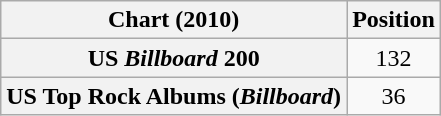<table class="wikitable plainrowheaders sortable" style="text-align:center;">
<tr>
<th scope="col">Chart (2010)</th>
<th scope="col">Position</th>
</tr>
<tr>
<th scope="row">US <em>Billboard</em> 200</th>
<td>132</td>
</tr>
<tr>
<th scope="row">US Top Rock Albums (<em>Billboard</em>)</th>
<td>36</td>
</tr>
</table>
